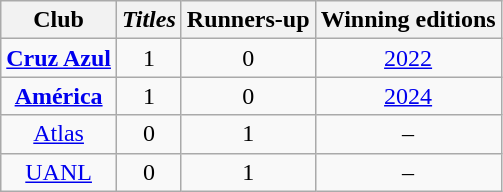<table class="wikitable" style="text-align: center;">
<tr>
<th>Club</th>
<th><em>Titles</em></th>
<th>Runners-up</th>
<th>Winning editions</th>
</tr>
<tr>
<td><strong><a href='#'>Cruz Azul</a></strong></td>
<td>1</td>
<td>0</td>
<td><a href='#'>2022</a></td>
</tr>
<tr>
<td><strong><a href='#'>América</a></strong></td>
<td>1</td>
<td>0</td>
<td><a href='#'>2024</a></td>
</tr>
<tr>
<td><a href='#'>Atlas</a></td>
<td>0</td>
<td>1</td>
<td>–</td>
</tr>
<tr>
<td><a href='#'>UANL</a></td>
<td>0</td>
<td>1</td>
<td>–</td>
</tr>
</table>
